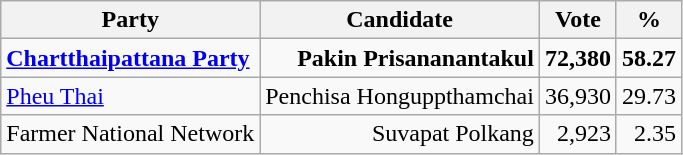<table class="wikitable" style="text-align:right">
<tr>
<th>Party</th>
<th>Candidate</th>
<th>Vote</th>
<th>%</th>
</tr>
<tr>
<td align="left"><strong><a href='#'>Chartthaipattana Party</a></strong></td>
<td><strong>Pakin Prisananantakul</strong></td>
<td><strong>72,380</strong></td>
<td><strong>58.27</strong></td>
</tr>
<tr>
<td align="left"><a href='#'>Pheu Thai</a></td>
<td>Penchisa Honguppthamchai</td>
<td>36,930</td>
<td>29.73</td>
</tr>
<tr>
<td align="left">Farmer National Network</td>
<td>Suvapat Polkang</td>
<td>2,923</td>
<td>2.35</td>
</tr>
</table>
